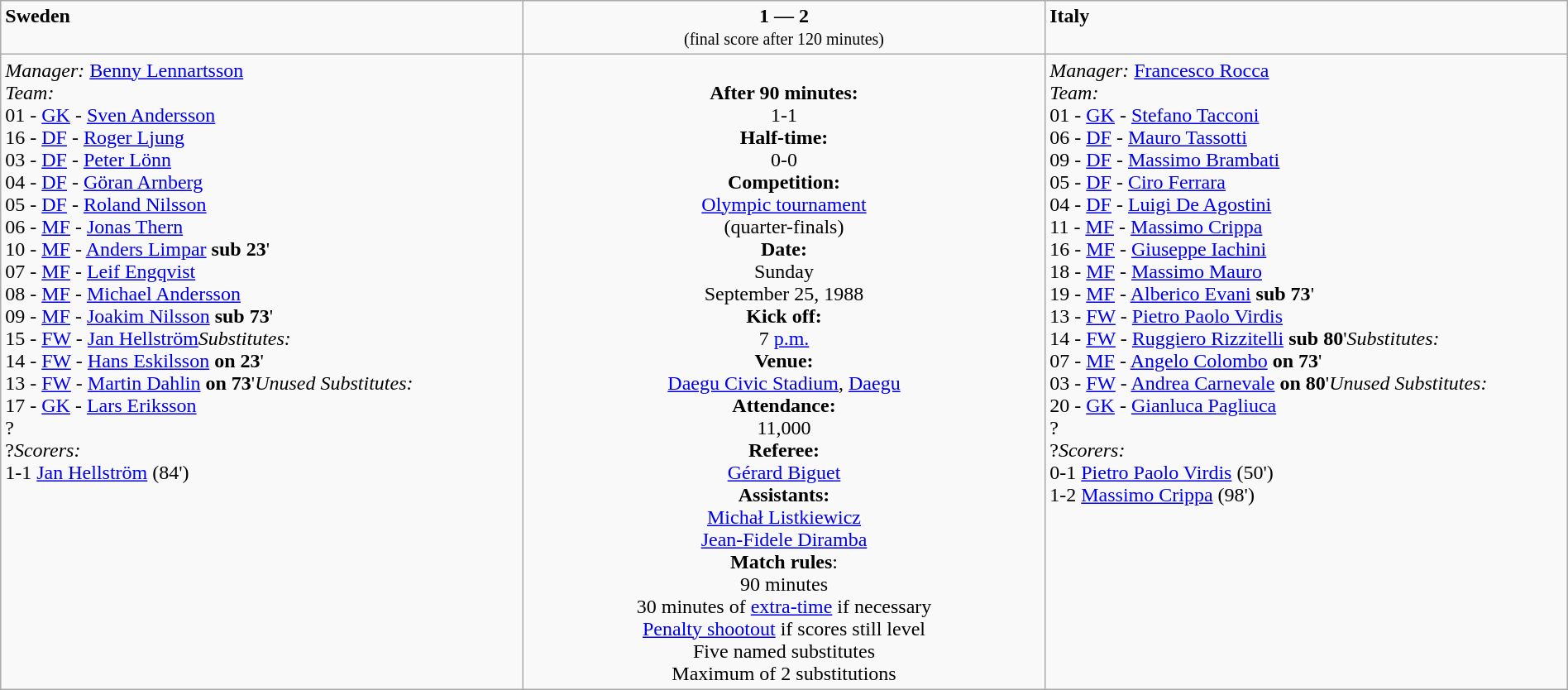<table border=0 class="wikitable" width=100%>
<tr>
<td width=33% valign=top><span> <strong>Sweden</strong></span></td>
<td width=33% valign=top align=center><span><strong>1 — 2</strong></span><br><small>(final score after 120 minutes)</small></td>
<td width=33% valign=top><span>  <strong>Italy</strong></span></td>
</tr>
<tr>
<td valign=top><em>Manager:</em>  <a href='#'>Benny Lennartsson</a><br><em>Team:</em>
<br>01 - <a href='#'>GK</a> - <a href='#'>Sven Andersson</a>
<br>16 - <a href='#'>DF</a> - <a href='#'>Roger Ljung</a>
<br>03 - <a href='#'>DF</a> - <a href='#'>Peter Lönn</a>
<br>04 - <a href='#'>DF</a> - <a href='#'>Göran Arnberg</a>
<br>05 - <a href='#'>DF</a> - <a href='#'>Roland Nilsson</a>
<br>06 - <a href='#'>MF</a> - <a href='#'>Jonas Thern</a>
<br>10 - <a href='#'>MF</a> - <a href='#'>Anders Limpar</a> <strong>sub 23</strong>' 
<br>07 - <a href='#'>MF</a> - <a href='#'>Leif Engqvist</a>
<br>08 - <a href='#'>MF</a> - <a href='#'>Michael Andersson</a>
<br>09 - <a href='#'>MF</a> - <a href='#'>Joakim Nilsson</a> <strong>sub 73</strong>'
<br>15 - <a href='#'>FW</a> - <a href='#'>Jan Hellström</a><em>Substitutes:</em>
<br>14 - <a href='#'>FW</a> - <a href='#'>Hans Eskilsson</a> <strong>on 23</strong>'
<br>13 - <a href='#'>FW</a> - <a href='#'>Martin Dahlin</a> <strong>on 73</strong>'<em>Unused Substitutes:</em>
<br>17 - <a href='#'>GK</a> - <a href='#'>Lars Eriksson</a>
<br>?
<br>?<em>Scorers:</em>
<br>1-1 <a href='#'>Jan Hellström</a> (84')</td>
<td valign=middle align=center><br><strong>After 90 minutes:</strong><br>1-1<br><strong>Half-time:</strong><br>0-0<br><strong>Competition:</strong><br><a href='#'>Olympic tournament</a><br> (quarter-finals)<br><strong>Date:</strong><br>Sunday<br>September 25, 1988<br><strong>Kick off:</strong><br>7 <a href='#'>p.m.</a><br><strong>Venue:</strong><br><a href='#'>Daegu Civic Stadium</a>, <a href='#'>Daegu</a><br><strong>Attendance:</strong><br> 11,000<br><strong>Referee:</strong><br><a href='#'>Gérard Biguet</a> <br><strong>Assistants:</strong><br><a href='#'>Michał Listkiewicz</a> <br><a href='#'>Jean-Fidele Diramba</a> <br><strong>Match rules</strong>:<br>90 minutes<br>30 minutes of <a href='#'>extra-time</a> if necessary<br><a href='#'>Penalty shootout</a> if scores still level<br>Five named substitutes<br>Maximum of 2 substitutions
</td>
<td valign=top><em>Manager:</em>  <a href='#'>Francesco Rocca</a><br><em>Team:</em>
<br>01 - <a href='#'>GK</a> - <a href='#'>Stefano Tacconi</a>
<br>06 - <a href='#'>DF</a> - <a href='#'>Mauro Tassotti</a>
<br>09 - <a href='#'>DF</a> - <a href='#'>Massimo Brambati</a> 
<br>05 - <a href='#'>DF</a> - <a href='#'>Ciro Ferrara</a>
<br>04 - <a href='#'>DF</a> - <a href='#'>Luigi De Agostini</a> 
<br>11 - <a href='#'>MF</a> - <a href='#'>Massimo Crippa</a>
<br>16 - <a href='#'>MF</a> - <a href='#'>Giuseppe Iachini</a>
<br>18 - <a href='#'>MF</a> - <a href='#'>Massimo Mauro</a>
<br>19 - <a href='#'>MF</a> - <a href='#'>Alberico Evani</a> <strong>sub 73</strong>' 
<br>13 - <a href='#'>FW</a> - <a href='#'>Pietro Paolo Virdis</a>
<br>14 - <a href='#'>FW</a> - <a href='#'>Ruggiero Rizzitelli</a> <strong>sub 80</strong>'<em>Substitutes:</em>
<br>07 - <a href='#'>MF</a> - <a href='#'>Angelo Colombo</a> <strong>on 73</strong>' 
<br>03 - <a href='#'>FW</a> - <a href='#'>Andrea Carnevale</a> <strong>on 80</strong>'<em>Unused Substitutes:</em>
<br>20 - <a href='#'>GK</a> - <a href='#'>Gianluca Pagliuca</a>
<br>?
<br>?<em>Scorers:</em>
<br>0-1 <a href='#'>Pietro Paolo Virdis</a> (50')
<br>1-2 <a href='#'>Massimo Crippa</a> (98')</td>
</tr>
</table>
